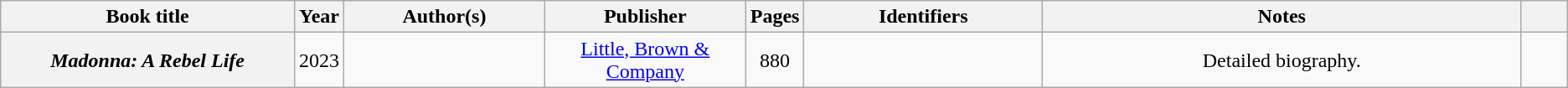<table class="wikitable sortable plainrowheaders"  style="text-align:center;">
<tr>
<th scope="col" style="width:15em;">Book title</th>
<th scope="col" style="width:2em;">Year</th>
<th scope="col" style="width:10em;">Author(s)</th>
<th scope="col" style="width:10em;">Publisher</th>
<th scope="col" style="width:2em;">Pages</th>
<th scope="col" style="width:12em;" class="unsortable">Identifiers</th>
<th scope="col" style="width:25em;" class="unsortable">Notes</th>
<th scope="col" style="width:2em;" class="unsortable"></th>
</tr>
<tr>
<th scope="row"><em>Madonna: A Rebel Life</em></th>
<td>2023</td>
<td></td>
<td><a href='#'>Little, Brown & Company</a></td>
<td>880</td>
<td><br></td>
<td>Detailed biography.</td>
<td></td>
</tr>
</table>
